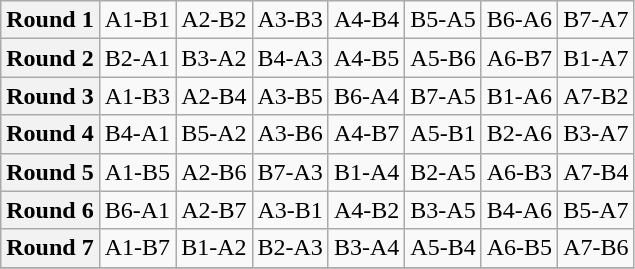<table class="wikitable">
<tr>
<th scope="row">Round 1</th>
<td>A1-B1</td>
<td>A2-B2</td>
<td>A3-B3</td>
<td>A4-B4</td>
<td>B5-A5</td>
<td>B6-A6</td>
<td>B7-A7</td>
</tr>
<tr>
<th scope="row">Round 2</th>
<td>B2-A1</td>
<td>B3-A2</td>
<td>B4-A3</td>
<td>A4-B5</td>
<td>A5-B6</td>
<td>A6-B7</td>
<td>B1-A7</td>
</tr>
<tr>
<th scope="row">Round 3</th>
<td>A1-B3</td>
<td>A2-B4</td>
<td>A3-B5</td>
<td>B6-A4</td>
<td>B7-A5</td>
<td>B1-A6</td>
<td>A7-B2</td>
</tr>
<tr>
<th scope="row">Round 4</th>
<td>B4-A1</td>
<td>B5-A2</td>
<td>A3-B6</td>
<td>A4-B7</td>
<td>A5-B1</td>
<td>B2-A6</td>
<td>B3-A7</td>
</tr>
<tr>
<th scope="row">Round 5</th>
<td>A1-B5</td>
<td>A2-B6</td>
<td>B7-A3</td>
<td>B1-A4</td>
<td>B2-A5</td>
<td>A6-B3</td>
<td>A7-B4</td>
</tr>
<tr>
<th scope="row">Round 6</th>
<td>B6-A1</td>
<td>A2-B7</td>
<td>A3-B1</td>
<td>A4-B2</td>
<td>B3-A5</td>
<td>B4-A6</td>
<td>B5-A7</td>
</tr>
<tr>
<th scope="row">Round 7</th>
<td>A1-B7</td>
<td>B1-A2</td>
<td>B2-A3</td>
<td>B3-A4</td>
<td>A5-B4</td>
<td>A6-B5</td>
<td>A7-B6</td>
</tr>
<tr>
</tr>
</table>
